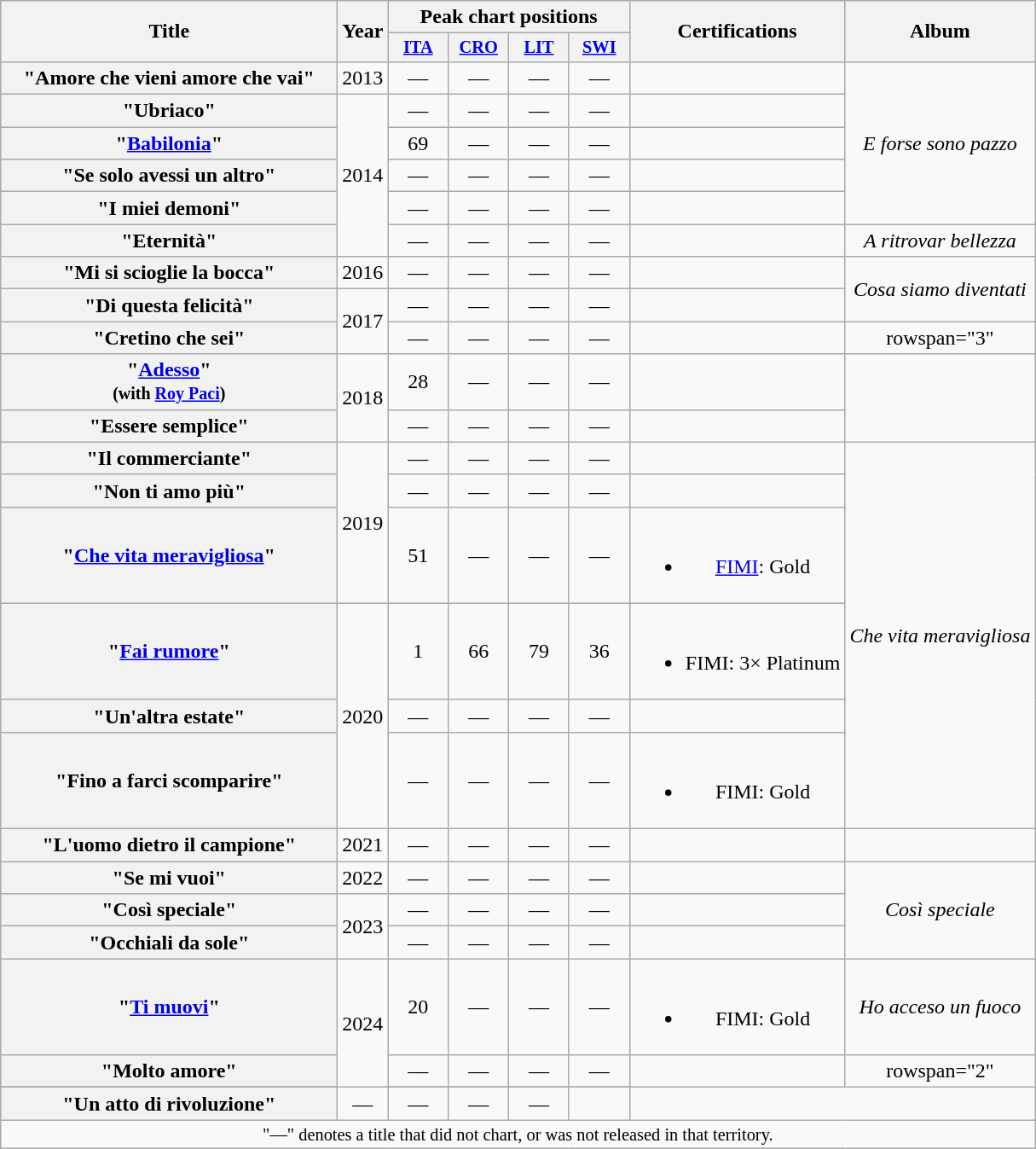<table class="wikitable plainrowheaders" style="text-align:center;">
<tr>
<th scope="col" rowspan="2" style="width:16em;">Title</th>
<th scope="col" rowspan="2" style="width:1em;">Year</th>
<th scope="col" colspan="4">Peak chart positions</th>
<th scope="col" rowspan="2">Certifications</th>
<th scope="col" rowspan="2">Album</th>
</tr>
<tr>
<th scope="col" style="width:3em;font-size:85%;"><a href='#'>ITA</a><br></th>
<th scope="col" style="width:3em;font-size:85%;"><a href='#'>CRO</a><br></th>
<th scope="col" style="width:3em;font-size:85%;"><a href='#'>LIT</a><br></th>
<th scope="col" style="width:3em;font-size:85%;"><a href='#'>SWI</a><br></th>
</tr>
<tr>
<th scope="row">"Amore che vieni amore che vai"</th>
<td>2013</td>
<td>—</td>
<td>—</td>
<td>—</td>
<td>—</td>
<td></td>
<td rowspan="5"><em>E forse sono pazzo</em></td>
</tr>
<tr>
<th scope="row">"Ubriaco"</th>
<td rowspan="5">2014</td>
<td>—</td>
<td>—</td>
<td>—</td>
<td>—</td>
<td></td>
</tr>
<tr>
<th scope="row">"<a href='#'>Babilonia</a>"</th>
<td>69</td>
<td>—</td>
<td>—</td>
<td>—</td>
<td></td>
</tr>
<tr>
<th scope="row">"Se solo avessi un altro"</th>
<td>—</td>
<td>—</td>
<td>—</td>
<td>—</td>
<td></td>
</tr>
<tr>
<th scope="row">"I miei demoni"</th>
<td>—</td>
<td>—</td>
<td>—</td>
<td>—</td>
<td></td>
</tr>
<tr>
<th scope="row">"Eternità"</th>
<td>—</td>
<td>—</td>
<td>—</td>
<td>—</td>
<td></td>
<td><em>A ritrovar bellezza</em></td>
</tr>
<tr>
<th scope="row">"Mi si scioglie la bocca"</th>
<td>2016</td>
<td>—</td>
<td>—</td>
<td>—</td>
<td>—</td>
<td></td>
<td rowspan="2"><em>Cosa siamo diventati</em></td>
</tr>
<tr>
<th scope="row">"Di questa felicità"</th>
<td rowspan="2">2017</td>
<td>—</td>
<td>—</td>
<td>—</td>
<td>—</td>
<td></td>
</tr>
<tr>
<th scope="row">"Cretino che sei"</th>
<td>—</td>
<td>—</td>
<td>—</td>
<td>—</td>
<td></td>
<td>rowspan="3" </td>
</tr>
<tr>
<th scope="row">"<a href='#'>Adesso</a>"<br><small>(with <a href='#'>Roy Paci</a>)</small></th>
<td rowspan="2">2018</td>
<td>28</td>
<td>—</td>
<td>—</td>
<td>—</td>
<td></td>
</tr>
<tr>
<th scope="row">"Essere semplice"</th>
<td>—</td>
<td>—</td>
<td>—</td>
<td>—</td>
<td></td>
</tr>
<tr>
<th scope="row">"Il commerciante"</th>
<td rowspan="3">2019</td>
<td>—</td>
<td>—</td>
<td>—</td>
<td>—</td>
<td></td>
<td rowspan="6"><em>Che vita meravigliosa</em></td>
</tr>
<tr>
<th scope="row">"Non ti amo più"</th>
<td>—</td>
<td>—</td>
<td>—</td>
<td>—</td>
<td></td>
</tr>
<tr>
<th scope="row">"<a href='#'>Che vita meravigliosa</a>"</th>
<td>51</td>
<td>—</td>
<td>—</td>
<td>—</td>
<td><br><ul><li><a href='#'>FIMI</a>: Gold</li></ul></td>
</tr>
<tr>
<th scope="row">"<a href='#'>Fai rumore</a>"</th>
<td rowspan="3">2020</td>
<td>1</td>
<td>66</td>
<td>79</td>
<td>36</td>
<td><br><ul><li>FIMI: 3× Platinum</li></ul></td>
</tr>
<tr>
<th scope="row">"Un'altra estate"</th>
<td>—</td>
<td>—</td>
<td>—</td>
<td>—</td>
<td></td>
</tr>
<tr>
<th scope="row">"Fino a farci scomparire"</th>
<td>—</td>
<td>—</td>
<td>—</td>
<td>—</td>
<td><br><ul><li>FIMI: Gold</li></ul></td>
</tr>
<tr>
<th scope="row">"L'uomo dietro il campione"</th>
<td rowspan="1">2021</td>
<td>—</td>
<td>—</td>
<td>—</td>
<td>—</td>
<td></td>
<td></td>
</tr>
<tr>
<th scope="row">"Se mi vuoi"</th>
<td rowspan="1">2022</td>
<td>—</td>
<td>—</td>
<td>—</td>
<td>—</td>
<td></td>
<td rowspan="3"><em>Così speciale</em></td>
</tr>
<tr>
<th scope="row">"Così speciale"</th>
<td rowspan="2">2023</td>
<td>—</td>
<td>—</td>
<td>—</td>
<td>—</td>
<td></td>
</tr>
<tr>
<th scope="row">"Occhiali da sole"</th>
<td>—</td>
<td>—</td>
<td>—</td>
<td>—</td>
<td></td>
</tr>
<tr>
<th scope="row">"<a href='#'>Ti muovi</a>"</th>
<td rowspan="3">2024</td>
<td>20<br></td>
<td>—</td>
<td>—</td>
<td>—</td>
<td><br><ul><li>FIMI: Gold</li></ul></td>
<td><em>Ho acceso un fuoco</em></td>
</tr>
<tr>
<th scope="row">"Molto amore"</th>
<td>—</td>
<td>—</td>
<td>—</td>
<td>—</td>
<td></td>
<td>rowspan="2" </td>
</tr>
<tr>
</tr>
<tr>
<th scope="row">"Un atto di rivoluzione"</th>
<td>—</td>
<td>—</td>
<td>—</td>
<td>—</td>
<td></td>
</tr>
<tr>
<td colspan="8" style="font-size:85%">"—" denotes a title that did not chart, or was not released in that territory.</td>
</tr>
</table>
